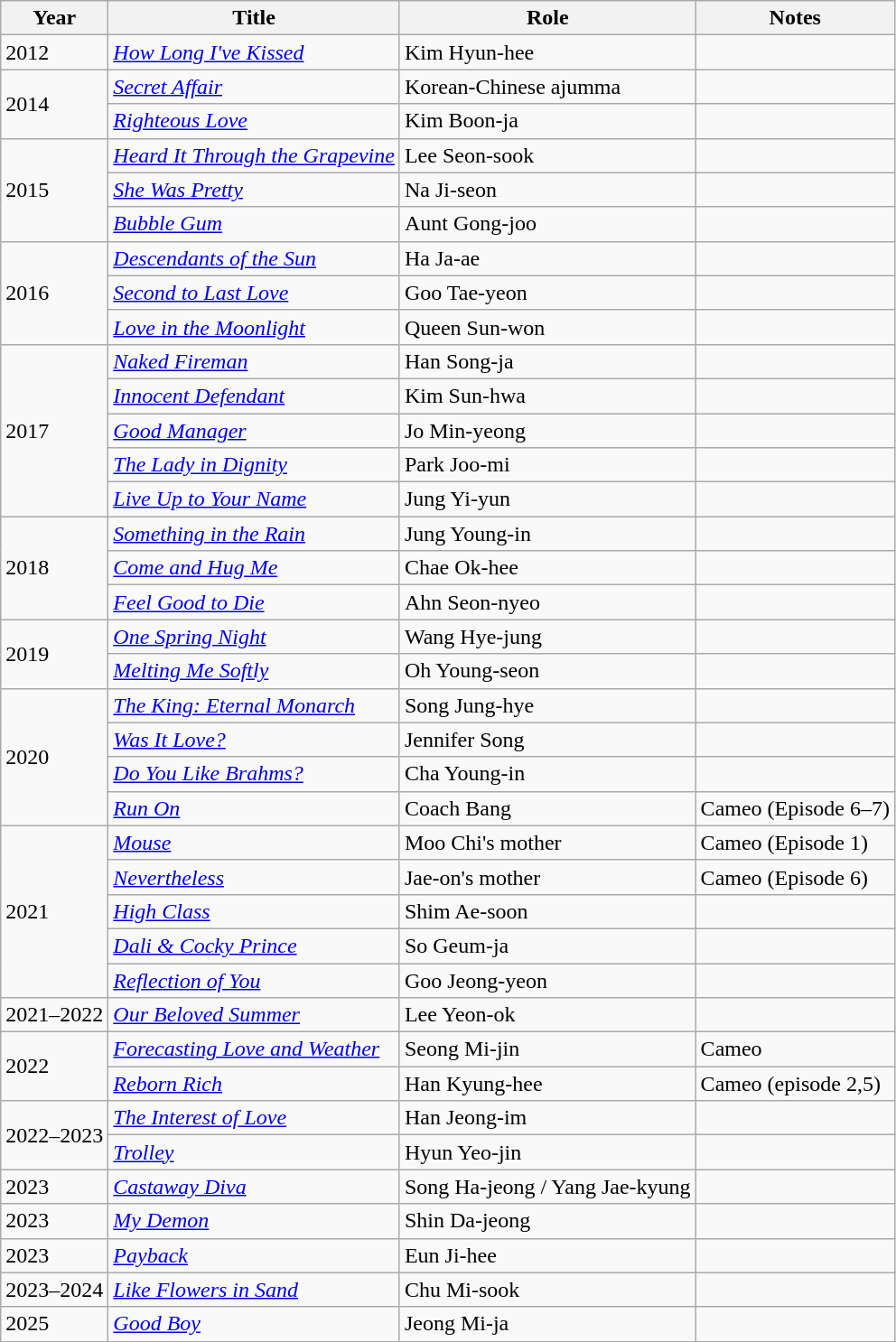<table class="wikitable sortable">
<tr>
<th>Year</th>
<th>Title</th>
<th>Role</th>
<th class="unsortable">Notes</th>
</tr>
<tr>
<td>2012</td>
<td><em><a href='#'>How Long I've Kissed</a></em></td>
<td>Kim Hyun-hee</td>
<td></td>
</tr>
<tr>
<td rowspan=2>2014</td>
<td><em><a href='#'>Secret Affair</a></em></td>
<td>Korean-Chinese ajumma</td>
<td></td>
</tr>
<tr>
<td><em><a href='#'>Righteous Love</a></em></td>
<td>Kim Boon-ja</td>
<td></td>
</tr>
<tr>
<td rowspan=3>2015</td>
<td><em><a href='#'>Heard It Through the Grapevine</a></em></td>
<td>Lee Seon-sook</td>
<td></td>
</tr>
<tr>
<td><em><a href='#'>She Was Pretty</a></em></td>
<td>Na Ji-seon</td>
<td></td>
</tr>
<tr>
<td><em><a href='#'>Bubble Gum</a></em></td>
<td>Aunt Gong-joo</td>
<td></td>
</tr>
<tr>
<td rowspan="3">2016</td>
<td><em><a href='#'>Descendants of the Sun</a></em></td>
<td>Ha Ja-ae</td>
<td></td>
</tr>
<tr>
<td><em><a href='#'>Second to Last Love</a></em></td>
<td>Goo Tae-yeon</td>
<td></td>
</tr>
<tr>
<td><em><a href='#'>Love in the Moonlight</a></em></td>
<td>Queen Sun-won</td>
<td></td>
</tr>
<tr>
<td rowspan="5">2017</td>
<td><em><a href='#'>Naked Fireman</a></em></td>
<td>Han Song-ja</td>
<td></td>
</tr>
<tr>
<td><em><a href='#'>Innocent Defendant</a></em></td>
<td>Kim Sun-hwa</td>
<td></td>
</tr>
<tr>
<td><em><a href='#'>Good Manager</a></em></td>
<td>Jo Min-yeong</td>
<td></td>
</tr>
<tr>
<td><em><a href='#'>The Lady in Dignity</a></em></td>
<td>Park Joo-mi</td>
<td></td>
</tr>
<tr>
<td><em><a href='#'>Live Up to Your Name</a></em></td>
<td>Jung Yi-yun</td>
<td></td>
</tr>
<tr>
<td rowspan=3>2018</td>
<td><em><a href='#'>Something in the Rain</a></em></td>
<td>Jung Young-in</td>
<td></td>
</tr>
<tr>
<td><em><a href='#'>Come and Hug Me</a></em></td>
<td>Chae Ok-hee</td>
<td></td>
</tr>
<tr>
<td><em><a href='#'>Feel Good to Die</a></em></td>
<td>Ahn Seon-nyeo</td>
<td></td>
</tr>
<tr>
<td rowspan=2>2019</td>
<td><em><a href='#'>One Spring Night</a></em></td>
<td>Wang Hye-jung</td>
<td></td>
</tr>
<tr>
<td><em><a href='#'>Melting Me Softly</a></em></td>
<td>Oh Young-seon</td>
<td></td>
</tr>
<tr>
<td rowspan="4">2020</td>
<td><em><a href='#'>The King: Eternal Monarch</a></em></td>
<td>Song Jung-hye</td>
<td></td>
</tr>
<tr>
<td><em><a href='#'>Was It Love?</a></em></td>
<td>Jennifer Song</td>
<td></td>
</tr>
<tr>
<td><em><a href='#'>Do You Like Brahms?</a></em></td>
<td>Cha Young-in</td>
<td></td>
</tr>
<tr>
<td><em><a href='#'>Run On</a></em></td>
<td>Coach Bang</td>
<td>Cameo (Episode 6–7)</td>
</tr>
<tr>
<td rowspan="5">2021</td>
<td><em><a href='#'>Mouse</a></em></td>
<td>Moo Chi's mother</td>
<td>Cameo (Episode 1)</td>
</tr>
<tr>
<td><em><a href='#'>Nevertheless</a></em></td>
<td>Jae-on's mother</td>
<td>Cameo  (Episode 6)</td>
</tr>
<tr>
<td><em><a href='#'>High Class</a></em></td>
<td>Shim Ae-soon</td>
<td></td>
</tr>
<tr>
<td><em><a href='#'>Dali & Cocky Prince</a></em></td>
<td>So Geum-ja</td>
<td></td>
</tr>
<tr>
<td><em><a href='#'>Reflection of You</a></em></td>
<td>Goo Jeong-yeon</td>
<td></td>
</tr>
<tr>
<td>2021–2022</td>
<td><em><a href='#'>Our Beloved Summer</a></em></td>
<td>Lee Yeon-ok</td>
<td></td>
</tr>
<tr>
<td rowspan=2>2022</td>
<td><em><a href='#'>Forecasting Love and Weather</a></em></td>
<td>Seong Mi-jin</td>
<td>Cameo</td>
</tr>
<tr>
<td><em><a href='#'>Reborn Rich</a></em></td>
<td>Han Kyung-hee</td>
<td>Cameo  (episode 2,5)</td>
</tr>
<tr>
<td rowspan="2">2022–2023</td>
<td><em><a href='#'>The Interest of Love</a></em></td>
<td>Han Jeong-im</td>
<td></td>
</tr>
<tr>
<td><em><a href='#'>Trolley</a></em></td>
<td>Hyun Yeo-jin</td>
<td></td>
</tr>
<tr>
<td>2023</td>
<td><em><a href='#'>Castaway Diva</a></em></td>
<td>Song Ha-jeong / Yang Jae-kyung</td>
<td></td>
</tr>
<tr>
<td>2023</td>
<td><em><a href='#'>My Demon</a></em></td>
<td>Shin Da-jeong</td>
<td></td>
</tr>
<tr>
<td>2023</td>
<td><em><a href='#'>Payback</a></em></td>
<td>Eun Ji-hee</td>
<td></td>
</tr>
<tr>
<td>2023–2024</td>
<td><em><a href='#'>Like Flowers in Sand</a></em></td>
<td>Chu Mi-sook</td>
<td></td>
</tr>
<tr>
<td>2025</td>
<td><em><a href='#'>Good Boy</a></em></td>
<td>Jeong Mi-ja</td>
<td></td>
</tr>
</table>
